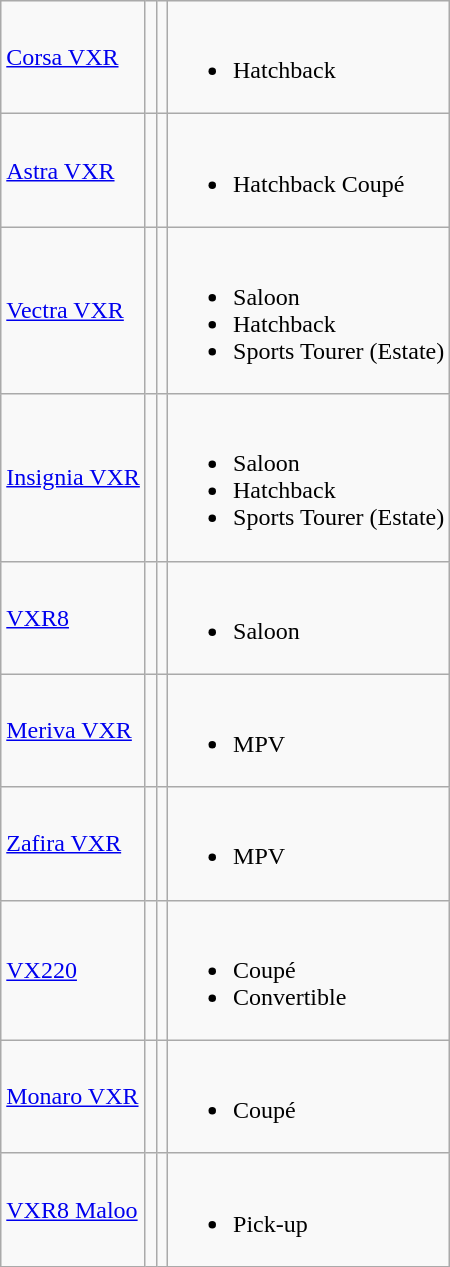<table class="wikitable">
<tr>
<td><a href='#'>Corsa VXR</a></td>
<td></td>
<td></td>
<td><br><ul><li>Hatchback</li></ul></td>
</tr>
<tr>
<td><a href='#'>Astra VXR</a></td>
<td></td>
<td></td>
<td><br><ul><li>Hatchback Coupé</li></ul></td>
</tr>
<tr>
<td><a href='#'>Vectra VXR</a></td>
<td></td>
<td></td>
<td><br><ul><li>Saloon</li><li>Hatchback</li><li>Sports Tourer (Estate)</li></ul></td>
</tr>
<tr>
<td><a href='#'>Insignia VXR</a></td>
<td></td>
<td></td>
<td><br><ul><li>Saloon</li><li>Hatchback</li><li>Sports Tourer (Estate)</li></ul></td>
</tr>
<tr>
<td><a href='#'>VXR8</a></td>
<td></td>
<td></td>
<td><br><ul><li>Saloon</li></ul></td>
</tr>
<tr>
<td><a href='#'>Meriva VXR</a></td>
<td></td>
<td></td>
<td><br><ul><li>MPV</li></ul></td>
</tr>
<tr>
<td><a href='#'>Zafira VXR</a></td>
<td></td>
<td></td>
<td><br><ul><li>MPV</li></ul></td>
</tr>
<tr>
<td><a href='#'>VX220</a></td>
<td></td>
<td></td>
<td><br><ul><li>Coupé</li><li>Convertible</li></ul></td>
</tr>
<tr>
<td><a href='#'>Monaro VXR</a></td>
<td></td>
<td></td>
<td><br><ul><li>Coupé</li></ul></td>
</tr>
<tr>
<td><a href='#'>VXR8 Maloo</a></td>
<td></td>
<td></td>
<td><br><ul><li>Pick-up</li></ul></td>
</tr>
</table>
